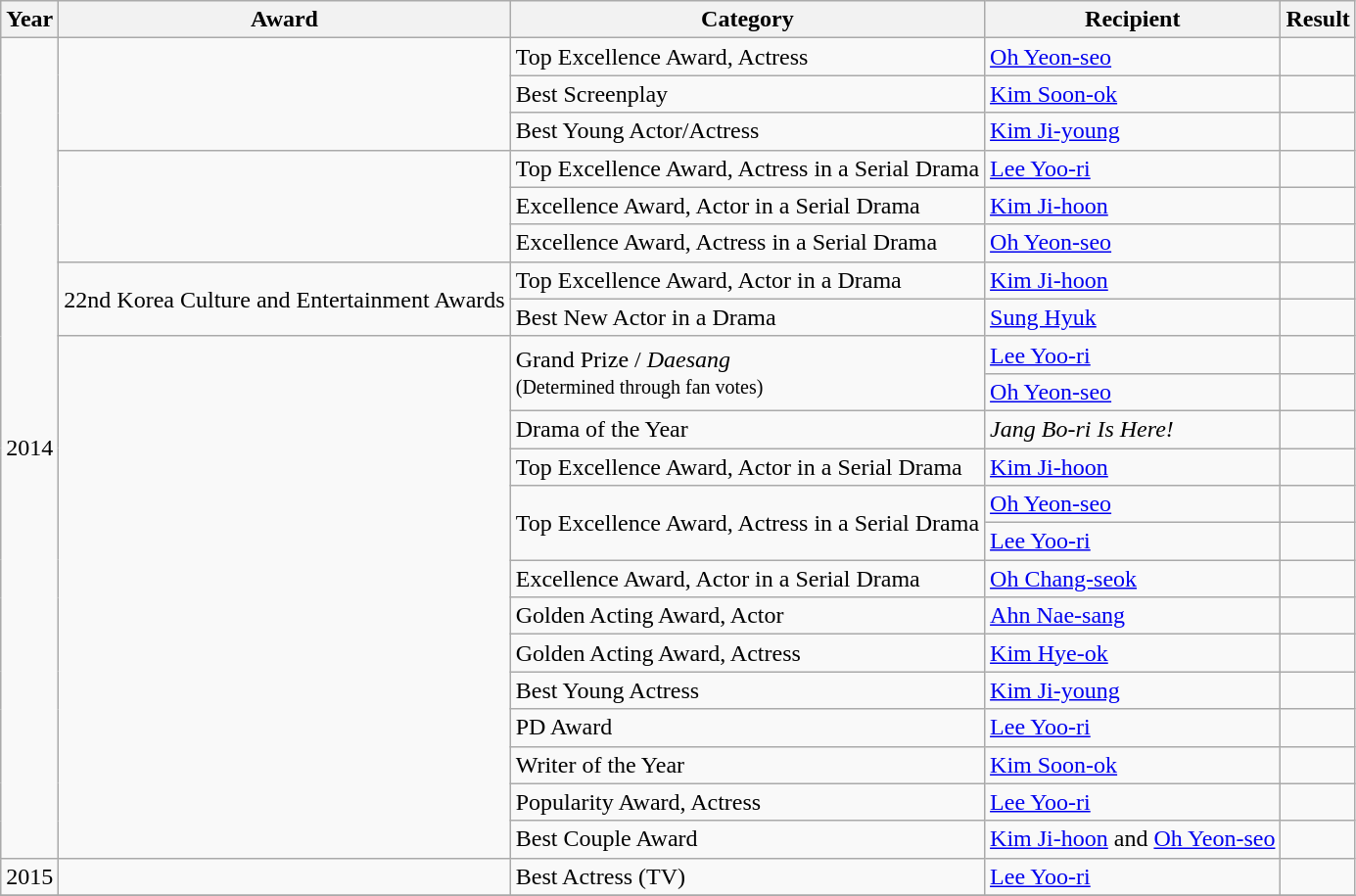<table class="wikitable">
<tr>
<th>Year</th>
<th>Award</th>
<th>Category</th>
<th>Recipient</th>
<th>Result</th>
</tr>
<tr>
<td rowspan=22>2014</td>
<td rowspan=3></td>
<td>Top Excellence Award, Actress</td>
<td><a href='#'>Oh Yeon-seo</a></td>
<td></td>
</tr>
<tr>
<td>Best Screenplay</td>
<td><a href='#'>Kim Soon-ok</a></td>
<td></td>
</tr>
<tr>
<td>Best Young Actor/Actress</td>
<td><a href='#'>Kim Ji-young</a></td>
<td></td>
</tr>
<tr>
<td rowspan=3></td>
<td>Top Excellence Award, Actress in a Serial Drama</td>
<td><a href='#'>Lee Yoo-ri</a></td>
<td></td>
</tr>
<tr>
<td>Excellence Award, Actor in a Serial Drama</td>
<td><a href='#'>Kim Ji-hoon</a></td>
<td></td>
</tr>
<tr>
<td>Excellence Award, Actress in a Serial Drama</td>
<td><a href='#'>Oh Yeon-seo</a></td>
<td></td>
</tr>
<tr>
<td rowspan=2 style="text-align:center;">22nd Korea Culture and Entertainment Awards</td>
<td>Top Excellence Award, Actor in a Drama</td>
<td><a href='#'>Kim Ji-hoon</a></td>
<td></td>
</tr>
<tr>
<td>Best New Actor in a Drama</td>
<td><a href='#'>Sung Hyuk</a></td>
<td></td>
</tr>
<tr>
<td rowspan=14></td>
<td rowspan=2>Grand Prize / <em>Daesang</em> <br><small>(Determined through fan votes)</small></td>
<td><a href='#'>Lee Yoo-ri</a></td>
<td></td>
</tr>
<tr>
<td><a href='#'>Oh Yeon-seo</a></td>
<td></td>
</tr>
<tr>
<td>Drama of the Year</td>
<td><em>Jang Bo-ri Is Here!</em></td>
<td></td>
</tr>
<tr>
<td>Top Excellence Award, Actor in a Serial Drama</td>
<td><a href='#'>Kim Ji-hoon</a></td>
<td></td>
</tr>
<tr>
<td rowspan=2>Top Excellence Award, Actress in a Serial Drama</td>
<td><a href='#'>Oh Yeon-seo</a></td>
<td></td>
</tr>
<tr>
<td><a href='#'>Lee Yoo-ri</a></td>
<td></td>
</tr>
<tr>
<td>Excellence Award, Actor in a Serial Drama</td>
<td><a href='#'>Oh Chang-seok</a></td>
<td></td>
</tr>
<tr>
<td>Golden Acting Award, Actor</td>
<td><a href='#'>Ahn Nae-sang</a></td>
<td></td>
</tr>
<tr>
<td>Golden Acting Award, Actress</td>
<td><a href='#'>Kim Hye-ok</a></td>
<td></td>
</tr>
<tr>
<td>Best Young Actress</td>
<td><a href='#'>Kim Ji-young</a></td>
<td></td>
</tr>
<tr>
<td>PD Award</td>
<td><a href='#'>Lee Yoo-ri</a></td>
<td></td>
</tr>
<tr>
<td>Writer of the Year</td>
<td><a href='#'>Kim Soon-ok</a></td>
<td></td>
</tr>
<tr>
<td>Popularity Award, Actress</td>
<td><a href='#'>Lee Yoo-ri</a></td>
<td></td>
</tr>
<tr>
<td>Best Couple Award</td>
<td><a href='#'>Kim Ji-hoon</a> and <a href='#'>Oh Yeon-seo</a></td>
<td></td>
</tr>
<tr>
<td>2015</td>
<td></td>
<td>Best Actress (TV)</td>
<td><a href='#'>Lee Yoo-ri</a></td>
<td></td>
</tr>
<tr>
</tr>
</table>
